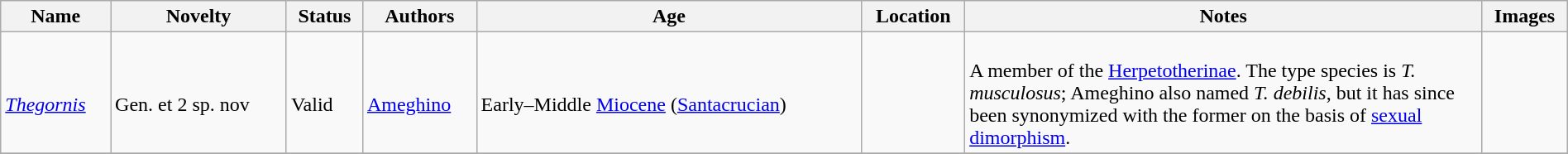<table class="wikitable sortable" align="center" width="100%">
<tr>
<th>Name</th>
<th>Novelty</th>
<th>Status</th>
<th>Authors</th>
<th>Age</th>
<th>Location</th>
<th width="33%" class="unsortable">Notes</th>
<th>Images</th>
</tr>
<tr>
<td><br><em><a href='#'>Thegornis</a></em></td>
<td><br>Gen. et 2 sp. nov</td>
<td><br>Valid</td>
<td><br><a href='#'>Ameghino</a></td>
<td><br>Early–Middle <a href='#'>Miocene</a> (<a href='#'>Santacrucian</a>)</td>
<td><br></td>
<td><br>A member of the <a href='#'>Herpetotherinae</a>. The type species is  <em>T. musculosus</em>; Ameghino also named <em>T. debilis</em>, but it has since been synonymized with the former on the basis of <a href='#'>sexual dimorphism</a>.</td>
<td></td>
</tr>
<tr>
</tr>
</table>
